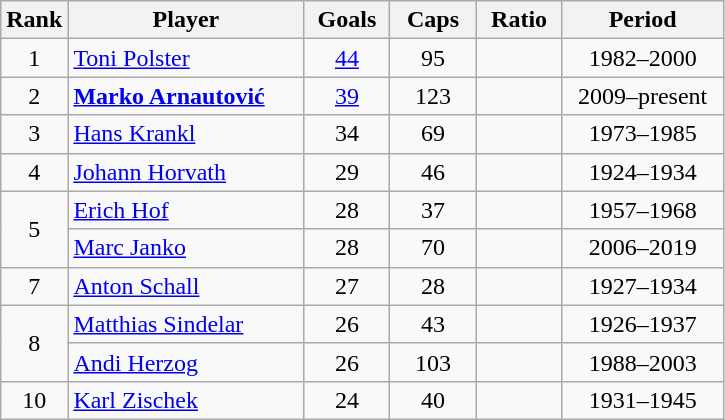<table class="wikitable sortable nowrap" style="text-align: center;">
<tr>
<th width=20px>Rank</th>
<th width=150px>Player</th>
<th width=50px>Goals</th>
<th width=50px>Caps</th>
<th width=50px>Ratio</th>
<th width=100px>Period</th>
</tr>
<tr>
<td>1</td>
<td align="left"><a href='#'>Toni Polster</a></td>
<td><a href='#'>44</a></td>
<td>95</td>
<td></td>
<td>1982–2000</td>
</tr>
<tr>
<td>2</td>
<td align="left"><strong><a href='#'>Marko Arnautović</a></strong></td>
<td><a href='#'>39</a></td>
<td>123</td>
<td></td>
<td>2009–present</td>
</tr>
<tr>
<td>3</td>
<td align="left"><a href='#'>Hans Krankl</a></td>
<td>34</td>
<td>69</td>
<td></td>
<td>1973–1985</td>
</tr>
<tr>
<td>4</td>
<td align="left"><a href='#'>Johann Horvath</a></td>
<td>29</td>
<td>46</td>
<td></td>
<td>1924–1934</td>
</tr>
<tr>
<td rowspan=2>5</td>
<td align="left"><a href='#'>Erich Hof</a></td>
<td>28</td>
<td>37</td>
<td></td>
<td>1957–1968</td>
</tr>
<tr>
<td align="left"><a href='#'>Marc Janko</a></td>
<td>28</td>
<td>70</td>
<td></td>
<td>2006–2019</td>
</tr>
<tr>
<td>7</td>
<td align="left"><a href='#'>Anton Schall</a></td>
<td>27</td>
<td>28</td>
<td></td>
<td>1927–1934</td>
</tr>
<tr>
<td rowspan=2>8</td>
<td align="left"><a href='#'>Matthias Sindelar</a></td>
<td>26</td>
<td>43</td>
<td></td>
<td>1926–1937</td>
</tr>
<tr>
<td align="left"><a href='#'>Andi Herzog</a></td>
<td>26</td>
<td>103</td>
<td></td>
<td>1988–2003</td>
</tr>
<tr>
<td>10</td>
<td align="left"><a href='#'>Karl Zischek</a></td>
<td>24</td>
<td>40</td>
<td></td>
<td>1931–1945</td>
</tr>
</table>
